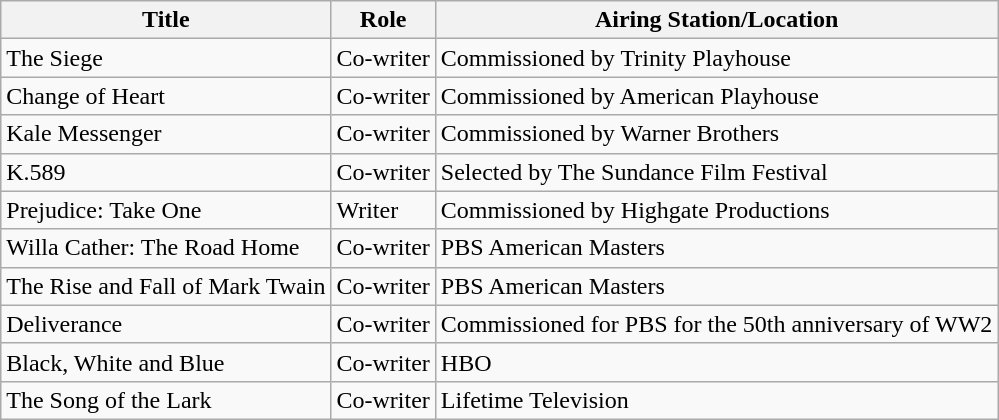<table class="wikitable">
<tr>
<th>Title</th>
<th>Role</th>
<th>Airing Station/Location</th>
</tr>
<tr>
<td>The Siege</td>
<td>Co-writer</td>
<td>Commissioned by Trinity Playhouse</td>
</tr>
<tr>
<td>Change of Heart</td>
<td>Co-writer</td>
<td>Commissioned by American Playhouse</td>
</tr>
<tr>
<td>Kale Messenger</td>
<td>Co-writer</td>
<td>Commissioned by Warner Brothers</td>
</tr>
<tr>
<td>K.589</td>
<td>Co-writer</td>
<td>Selected by The Sundance Film Festival</td>
</tr>
<tr>
<td>Prejudice: Take One</td>
<td>Writer</td>
<td>Commissioned by Highgate Productions</td>
</tr>
<tr>
<td>Willa Cather: The Road Home</td>
<td>Co-writer</td>
<td>PBS American Masters</td>
</tr>
<tr>
<td>The Rise and Fall of Mark Twain</td>
<td>Co-writer</td>
<td>PBS American Masters</td>
</tr>
<tr>
<td>Deliverance</td>
<td>Co-writer</td>
<td>Commissioned for PBS for the 50th anniversary of WW2</td>
</tr>
<tr>
<td>Black, White and Blue</td>
<td>Co-writer</td>
<td>HBO</td>
</tr>
<tr>
<td>The Song of the Lark</td>
<td>Co-writer</td>
<td>Lifetime Television</td>
</tr>
</table>
